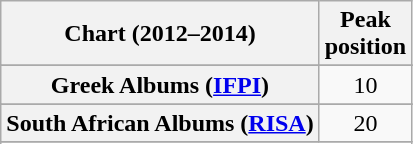<table class="wikitable sortable plainrowheaders" style="text-align:center">
<tr>
<th scope="col">Chart (2012–2014)</th>
<th scope="col">Peak<br>position</th>
</tr>
<tr>
</tr>
<tr>
</tr>
<tr>
</tr>
<tr>
</tr>
<tr>
</tr>
<tr>
</tr>
<tr>
</tr>
<tr>
</tr>
<tr>
</tr>
<tr>
</tr>
<tr>
<th scope="row">Greek Albums (<a href='#'>IFPI</a>)</th>
<td>10</td>
</tr>
<tr>
</tr>
<tr>
</tr>
<tr>
</tr>
<tr>
</tr>
<tr>
<th scope="row">South African Albums (<a href='#'>RISA</a>)</th>
<td>20</td>
</tr>
<tr>
</tr>
<tr>
</tr>
<tr>
</tr>
</table>
